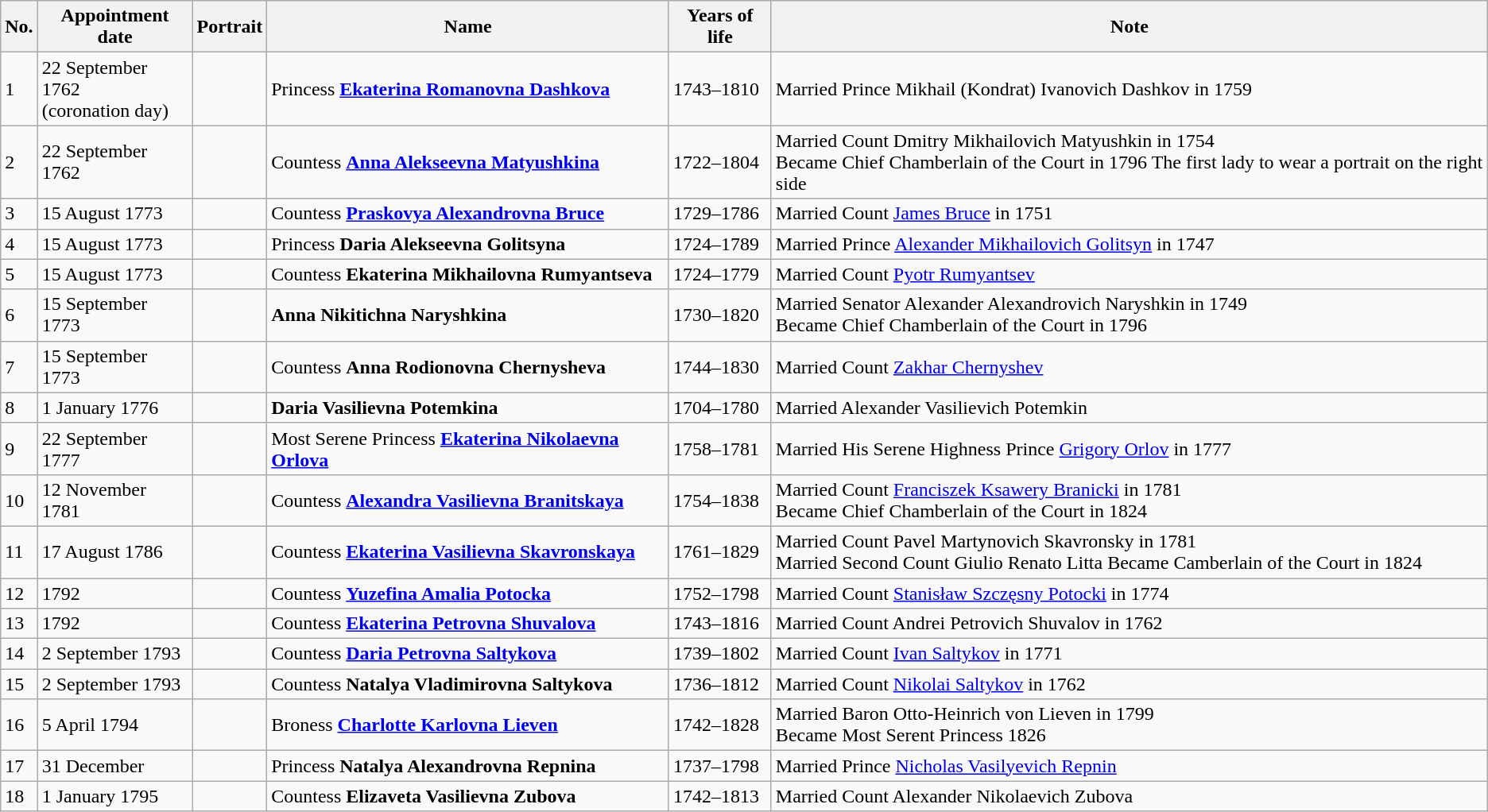<table class="wikitable">
<tr>
<th>No.</th>
<th>Appointment date</th>
<th>Portrait</th>
<th>Name</th>
<th>Years of life</th>
<th>Note</th>
</tr>
<tr>
<td>1</td>
<td>22 September 1762<br>(coronation day)</td>
<td></td>
<td>Princess <strong><a href='#'>Ekaterina Romanovna Dashkova</a></strong></td>
<td>1743–1810</td>
<td>Married Prince Mikhail (Kondrat) Ivanovich Dashkov in 1759</td>
</tr>
<tr>
<td>2</td>
<td>22 September 1762</td>
<td></td>
<td>Countess <strong><a href='#'>Anna Alekseevna Matyushkina</a></strong></td>
<td>1722–1804</td>
<td>Married Count Dmitry Mikhailovich Matyushkin in 1754<br>Became Chief Chamberlain of the Court in 1796
The first lady to wear a portrait on the right side</td>
</tr>
<tr>
<td>3</td>
<td>15 August 1773</td>
<td></td>
<td>Countess <strong><a href='#'>Praskovya Alexandrovna Bruce</a></strong></td>
<td>1729–1786</td>
<td>Married Count <a href='#'>James Bruce</a> in 1751</td>
</tr>
<tr>
<td>4</td>
<td>15 August 1773</td>
<td></td>
<td>Princess <strong>Daria Alekseevna Golitsyna</strong></td>
<td>1724–1789</td>
<td>Married Prince <a href='#'>Alexander Mikhailovich Golitsyn</a> in 1747</td>
</tr>
<tr>
<td>5</td>
<td>15 August 1773</td>
<td></td>
<td>Countess <strong>Ekaterina Mikhailovna Rumyantseva</strong></td>
<td>1724–1779</td>
<td>Married Count <a href='#'>Pyotr Rumyantsev</a></td>
</tr>
<tr>
<td>6</td>
<td>15 September 1773</td>
<td></td>
<td><strong>Anna Nikitichna Naryshkina</strong></td>
<td>1730–1820</td>
<td>Married Senator Alexander Alexandrovich Naryshkin in 1749<br>Became Chief Chamberlain of the Court in 1796</td>
</tr>
<tr>
<td>7</td>
<td>15 September 1773</td>
<td></td>
<td>Countess <strong>Anna Rodionovna Chernysheva</strong></td>
<td>1744–1830</td>
<td>Married Count <a href='#'>Zakhar Chernyshev</a></td>
</tr>
<tr>
<td>8</td>
<td>1 January 1776</td>
<td></td>
<td><strong>Daria Vasilievna Potemkina</strong></td>
<td>1704–1780</td>
<td>Married Alexander Vasilievich Potemkin</td>
</tr>
<tr>
<td>9</td>
<td>22 September 1777</td>
<td></td>
<td>Most Serene Princess <a href='#'><strong>Ekaterina Nikolaevna Orlova</strong></a></td>
<td>1758–1781</td>
<td>Married His Serene Highness Prince <a href='#'>Grigory Orlov</a> in 1777</td>
</tr>
<tr>
<td>10</td>
<td>12 November 1781</td>
<td></td>
<td>Countess <strong><a href='#'>Alexandra Vasilievna Branitskaya</a></strong></td>
<td>1754–1838</td>
<td>Married Count <a href='#'>Franciszek Ksawery Branicki</a> in 1781<br>Became Chief Chamberlain of the Court in 1824</td>
</tr>
<tr>
<td>11</td>
<td>17 August 1786</td>
<td></td>
<td>Countess <strong><a href='#'>Ekaterina Vasilievna Skavronskaya</a></strong></td>
<td>1761–1829</td>
<td>Married Count Pavel Martynovich Skavronsky in 1781<br>Married Second Count Giulio Renato Litta
Became Camberlain of the Court in 1824</td>
</tr>
<tr>
<td>12</td>
<td>1792</td>
<td></td>
<td>Countess <strong><a href='#'>Yuzefina Amalia Potocka</a></strong></td>
<td>1752–1798</td>
<td>Married Count <a href='#'>Stanisław Szczęsny Potocki</a> in 1774</td>
</tr>
<tr>
<td>13</td>
<td>1792</td>
<td></td>
<td>Countess <strong><a href='#'>Ekaterina Petrovna Shuvalova</a></strong></td>
<td>1743–1816</td>
<td>Married Count Andrei Petrovich Shuvalov in 1762</td>
</tr>
<tr>
<td>14</td>
<td>2 September 1793</td>
<td></td>
<td>Countess <strong><a href='#'>Daria Petrovna Saltykova</a></strong></td>
<td>1739–1802</td>
<td>Married Count <a href='#'>Ivan Saltykov</a> in 1771</td>
</tr>
<tr>
<td>15</td>
<td>2 September 1793</td>
<td></td>
<td>Countess <strong>Natalya Vladimirovna Saltykova</strong></td>
<td>1736–1812</td>
<td>Married Count <a href='#'>Nikolai Saltykov</a> in 1762</td>
</tr>
<tr>
<td>16</td>
<td>5 April 1794</td>
<td></td>
<td>Broness <strong><a href='#'>Charlotte Karlovna Lieven</a></strong></td>
<td>1742–1828</td>
<td>Married Baron Otto-Heinrich von Lieven in 1799<br>Became Most Serent Princess 1826</td>
</tr>
<tr>
<td>17</td>
<td>31 December</td>
<td></td>
<td>Princess <strong>Natalya Alexandrovna Repnina</strong></td>
<td>1737–1798</td>
<td>Married Prince <a href='#'>Nicholas Vasilyevich Repnin</a></td>
</tr>
<tr>
<td>18</td>
<td>1 January 1795</td>
<td></td>
<td>Countess <strong>Elizaveta Vasilievna Zubova</strong></td>
<td>1742–1813</td>
<td>Married Count Alexander Nikolaevich Zubova</td>
</tr>
</table>
